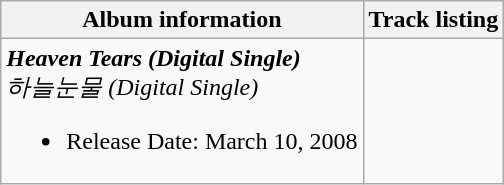<table class="wikitable">
<tr>
<th>Album information</th>
<th>Track listing</th>
</tr>
<tr>
<td><strong><em>Heaven Tears (Digital Single)</em></strong> <br><em>하늘눈물 (Digital Single)</em><br><ul><li>Release Date: March 10, 2008</li></ul></td>
<td></td>
</tr>
</table>
